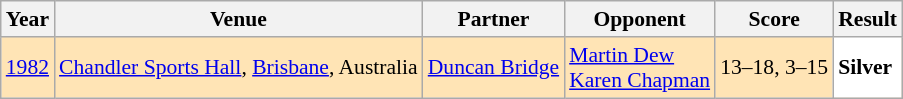<table class="sortable wikitable" style="font-size: 90%;">
<tr>
<th>Year</th>
<th>Venue</th>
<th>Partner</th>
<th>Opponent</th>
<th>Score</th>
<th>Result</th>
</tr>
<tr style="background:#FFE4B5">
<td align="center"><a href='#'>1982</a></td>
<td align="left"><a href='#'>Chandler Sports Hall</a>, <a href='#'>Brisbane</a>, Australia</td>
<td align="left"> <a href='#'>Duncan Bridge</a></td>
<td align="left"> <a href='#'>Martin Dew</a><br> <a href='#'>Karen Chapman</a></td>
<td align="left">13–18, 3–15</td>
<td style="text-align:left; background:white"> <strong>Silver</strong></td>
</tr>
</table>
